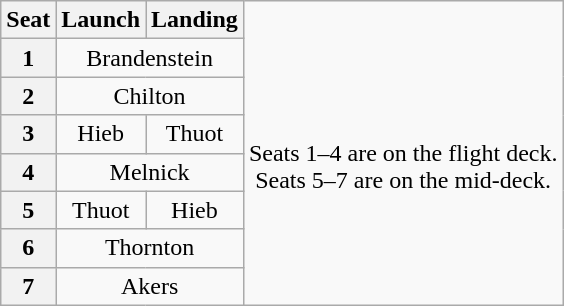<table class="wikitable" style="text-align:center">
<tr>
<th>Seat</th>
<th>Launch</th>
<th>Landing</th>
<td rowspan=8><br>Seats 1–4 are on the flight deck.<br>Seats 5–7 are on the mid-deck.</td>
</tr>
<tr>
<th>1</th>
<td colspan=2>Brandenstein</td>
</tr>
<tr>
<th>2</th>
<td colspan=2>Chilton</td>
</tr>
<tr>
<th>3</th>
<td>Hieb</td>
<td>Thuot</td>
</tr>
<tr>
<th>4</th>
<td colspan=2>Melnick</td>
</tr>
<tr>
<th>5</th>
<td>Thuot</td>
<td>Hieb</td>
</tr>
<tr>
<th>6</th>
<td colspan=2>Thornton</td>
</tr>
<tr>
<th>7</th>
<td colspan=2>Akers</td>
</tr>
</table>
